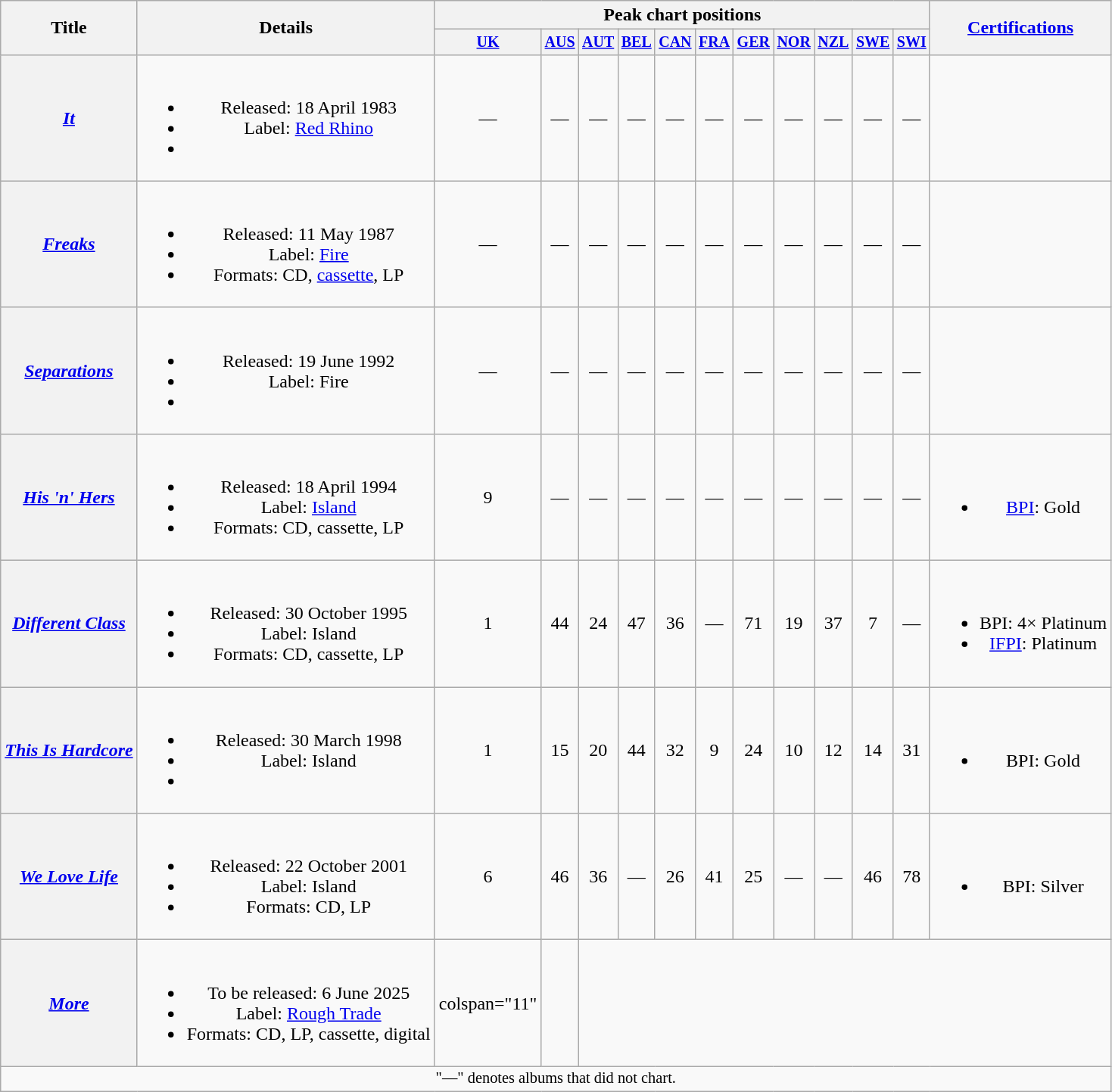<table class="wikitable plainrowheaders" style=text-align:center;>
<tr>
<th scope="col" rowspan="2">Title</th>
<th scope="col" rowspan="2">Details</th>
<th scope="col" colspan="11">Peak chart positions</th>
<th scope="col" rowspan="2"><a href='#'>Certifications</a></th>
</tr>
<tr style="font-size:smaller">
<th scope="col" width="25"><a href='#'>UK</a><br></th>
<th scope="col" width="25"><a href='#'>AUS</a><br></th>
<th scope="col" width="25"><a href='#'>AUT</a><br></th>
<th scope="col" width="25"><a href='#'>BEL</a><br></th>
<th scope="col" width="25"><a href='#'>CAN</a><br></th>
<th scope="col" width="25"><a href='#'>FRA</a><br></th>
<th scope="col" width="25"><a href='#'>GER</a><br></th>
<th scope="col" width="25"><a href='#'>NOR</a><br></th>
<th><a href='#'>NZL</a><br></th>
<th scope="col" width="25"><a href='#'>SWE</a><br></th>
<th scope="col" width="25"><a href='#'>SWI</a><br></th>
</tr>
<tr>
<th scope="row"><em><a href='#'>It</a></em></th>
<td><br><ul><li>Released: 18 April 1983</li><li>Label: <a href='#'>Red Rhino</a> </li><li></li></ul></td>
<td>—</td>
<td>—</td>
<td>—</td>
<td>—</td>
<td>—</td>
<td>—</td>
<td>—</td>
<td>—</td>
<td>—</td>
<td>—</td>
<td>—</td>
<td></td>
</tr>
<tr>
<th scope="row"><em><a href='#'>Freaks</a></em></th>
<td><br><ul><li>Released: 11 May 1987</li><li>Label: <a href='#'>Fire</a> </li><li>Formats: CD, <a href='#'>cassette</a>, LP</li></ul></td>
<td>—</td>
<td>—</td>
<td>—</td>
<td>—</td>
<td>—</td>
<td>—</td>
<td>—</td>
<td>—</td>
<td>—</td>
<td>—</td>
<td>—</td>
<td></td>
</tr>
<tr>
<th scope="row"><em><a href='#'>Separations</a></em></th>
<td><br><ul><li>Released: 19 June 1992</li><li>Label: Fire </li><li></li></ul></td>
<td>—</td>
<td>—</td>
<td>—</td>
<td>—</td>
<td>—</td>
<td>—</td>
<td>—</td>
<td>—</td>
<td>—</td>
<td>—</td>
<td>—</td>
<td></td>
</tr>
<tr>
<th scope="row"><em><a href='#'>His 'n' Hers</a></em></th>
<td><br><ul><li>Released: 18 April 1994</li><li>Label: <a href='#'>Island</a> </li><li>Formats: CD, cassette, LP</li></ul></td>
<td>9</td>
<td>—</td>
<td>—</td>
<td>—</td>
<td>—</td>
<td>—</td>
<td>—</td>
<td>—</td>
<td>—</td>
<td>—</td>
<td>—</td>
<td><br><ul><li><a href='#'>BPI</a>: Gold</li></ul></td>
</tr>
<tr>
<th scope="row"><em><a href='#'>Different Class</a></em></th>
<td><br><ul><li>Released: 30 October 1995</li><li>Label: Island </li><li>Formats: CD, cassette, LP</li></ul></td>
<td>1</td>
<td>44</td>
<td>24</td>
<td>47</td>
<td>36</td>
<td>—</td>
<td>71</td>
<td>19</td>
<td>37</td>
<td>7</td>
<td>—</td>
<td><br><ul><li>BPI: 4× Platinum</li><li><a href='#'>IFPI</a>: Platinum</li></ul></td>
</tr>
<tr>
<th scope="row"><em><a href='#'>This Is Hardcore</a></em></th>
<td><br><ul><li>Released: 30 March 1998</li><li>Label: Island </li><li></li></ul></td>
<td>1</td>
<td>15</td>
<td>20</td>
<td>44</td>
<td>32</td>
<td>9</td>
<td>24</td>
<td>10</td>
<td>12</td>
<td>14</td>
<td>31</td>
<td><br><ul><li>BPI: Gold</li></ul></td>
</tr>
<tr>
<th scope="row"><em><a href='#'>We Love Life</a></em></th>
<td><br><ul><li>Released: 22 October 2001</li><li>Label: Island </li><li>Formats: CD, LP</li></ul></td>
<td>6</td>
<td>46</td>
<td>36</td>
<td>—</td>
<td>26</td>
<td>41</td>
<td>25</td>
<td>—</td>
<td>—</td>
<td>46</td>
<td>78</td>
<td><br><ul><li>BPI: Silver</li></ul></td>
</tr>
<tr>
<th scope="row"><em><a href='#'>More</a></em></th>
<td><br><ul><li>To be released: 6 June 2025</li><li>Label: <a href='#'>Rough Trade</a> </li><li>Formats: CD, LP, cassette, digital</li></ul></td>
<td>colspan="11" </td>
<td></td>
</tr>
<tr>
<td colspan="14" style="font-size: 85%">"—" denotes albums that did not chart.</td>
</tr>
</table>
